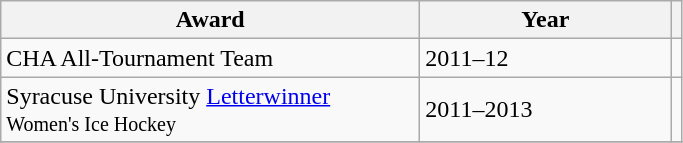<table class="wikitable">
<tr>
<th scope="col" style="width:17em">Award</th>
<th scope="col" style="width:10em">Year</th>
<th></th>
</tr>
<tr>
<td>CHA All-Tournament Team</td>
<td>2011–12</td>
<td></td>
</tr>
<tr>
<td>Syracuse University <a href='#'>Letterwinner</a><br><small>Women's Ice Hockey</small></td>
<td>2011–2013</td>
<td></td>
</tr>
<tr>
</tr>
</table>
